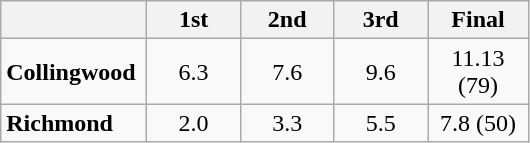<table class="wikitable">
<tr>
<th width="90pt"></th>
<th width="55pt">1st</th>
<th width="55pt">2nd</th>
<th width="55pt">3rd</th>
<th width="60pt">Final</th>
</tr>
<tr>
<td><strong>Collingwood</strong></td>
<td align="center">6.3</td>
<td align="center">7.6</td>
<td align="center">9.6</td>
<td align="center">11.13 (79)</td>
</tr>
<tr>
<td><strong>Richmond</strong></td>
<td align="center">2.0</td>
<td align="center">3.3</td>
<td align="center">5.5</td>
<td align="center">7.8 (50)</td>
</tr>
</table>
